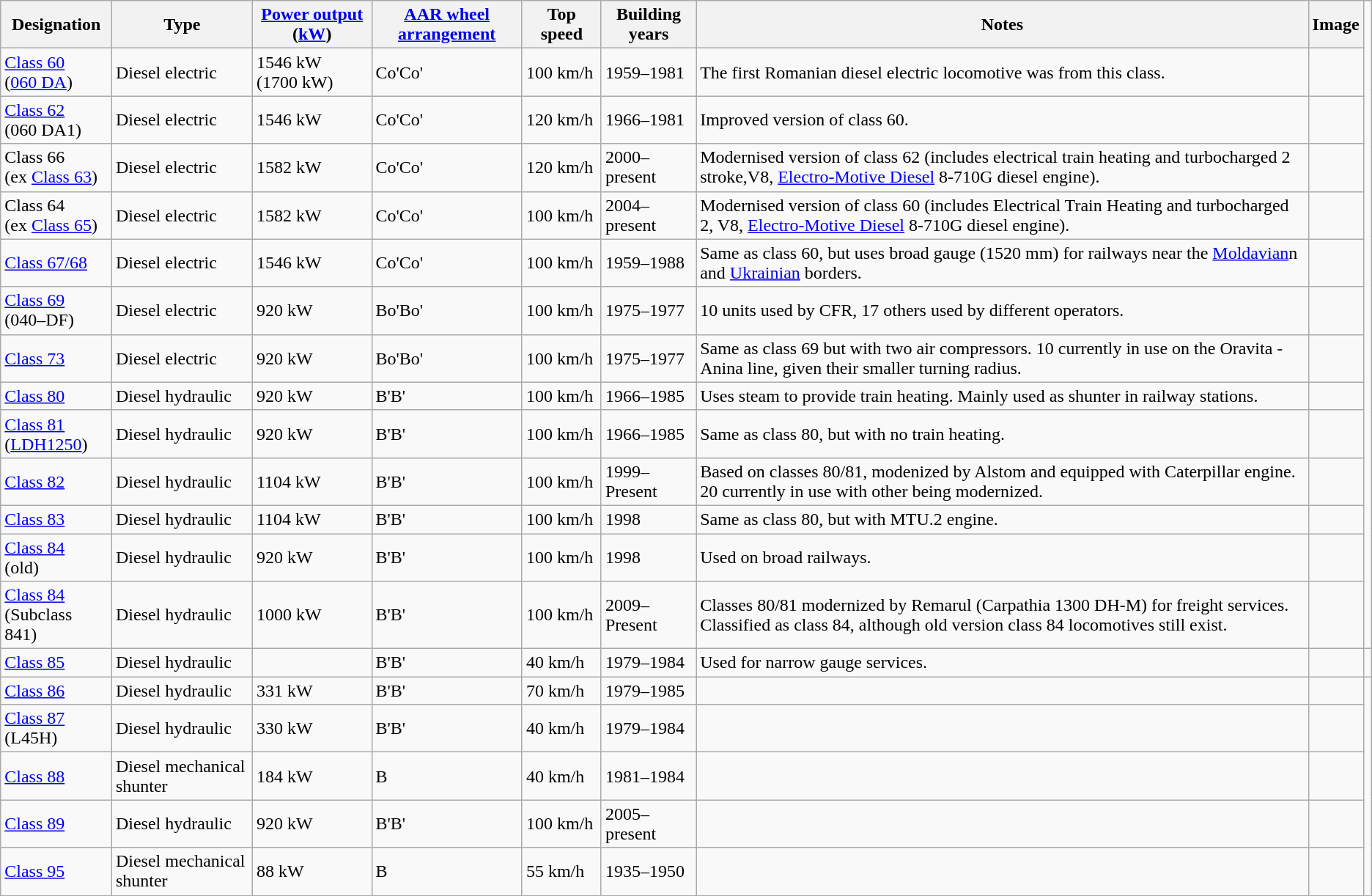<table class="wikitable sortable">
<tr>
<th>Designation</th>
<th>Type</th>
<th><a href='#'>Power output</a> (<a href='#'>kW</a>)</th>
<th><a href='#'>AAR wheel arrangement</a></th>
<th>Top speed</th>
<th>Building years</th>
<th class="unsortable">Notes</th>
<th class="unsortable">Image</th>
</tr>
<tr>
<td><a href='#'>Class 60</a><br>(<a href='#'>060 DA</a>)</td>
<td>Diesel electric</td>
<td>1546 kW (1700 kW)</td>
<td>Co'Co'</td>
<td>100 km/h</td>
<td>1959–1981</td>
<td>The first Romanian diesel electric locomotive was from this class.</td>
<td></td>
</tr>
<tr>
<td><a href='#'>Class 62</a><br>(060 DA1)</td>
<td>Diesel electric</td>
<td>1546 kW</td>
<td>Co'Co'</td>
<td>120 km/h</td>
<td>1966–1981</td>
<td>Improved version of class 60.</td>
<td></td>
</tr>
<tr>
<td>Class 66<br>(ex <a href='#'>Class 63</a>)</td>
<td>Diesel electric</td>
<td>1582 kW</td>
<td>Co'Co'</td>
<td>120 km/h</td>
<td>2000–present</td>
<td>Modernised version of class 62 (includes electrical train heating and turbocharged 2 stroke,V8, <a href='#'>Electro-Motive Diesel</a> 8-710G diesel engine).</td>
<td></td>
</tr>
<tr>
<td>Class 64<br>(ex <a href='#'>Class 65</a>)</td>
<td>Diesel electric</td>
<td>1582 kW</td>
<td>Co'Co'</td>
<td>100 km/h</td>
<td>2004–present</td>
<td>Modernised version of class 60 (includes Electrical Train Heating and turbocharged 2, V8, <a href='#'>Electro-Motive Diesel</a> 8-710G diesel engine).</td>
<td></td>
</tr>
<tr>
<td><a href='#'>Class 67/68</a></td>
<td>Diesel electric</td>
<td>1546 kW</td>
<td>Co'Co'</td>
<td>100 km/h</td>
<td>1959–1988</td>
<td>Same as class 60, but uses broad gauge (1520 mm) for railways near the <a href='#'>Moldavian</a>n and <a href='#'>Ukrainian</a> borders.</td>
<td></td>
</tr>
<tr>
<td><a href='#'>Class 69</a><br>(040–DF)</td>
<td>Diesel electric</td>
<td>920 kW</td>
<td>Bo'Bo'</td>
<td>100 km/h</td>
<td>1975–1977</td>
<td>10 units used by CFR, 17 others used by different operators.</td>
<td></td>
</tr>
<tr>
<td><a href='#'>Class 73</a></td>
<td>Diesel electric</td>
<td>920 kW</td>
<td>Bo'Bo'</td>
<td>100 km/h</td>
<td>1975–1977</td>
<td>Same as class 69 but with two air compressors. 10 currently in use on the Oravita - Anina line, given their smaller turning radius.</td>
<td></td>
</tr>
<tr>
<td><a href='#'>Class 80</a></td>
<td>Diesel hydraulic</td>
<td>920 kW</td>
<td>B'B'</td>
<td>100 km/h</td>
<td>1966–1985</td>
<td>Uses steam to provide train heating. Mainly used as shunter in railway stations.</td>
<td></td>
</tr>
<tr>
<td><a href='#'>Class 81</a><br>(<a href='#'>LDH1250</a>)</td>
<td>Diesel hydraulic</td>
<td>920 kW</td>
<td>B'B'</td>
<td>100 km/h</td>
<td>1966–1985</td>
<td>Same as class 80, but with no train heating.</td>
<td></td>
</tr>
<tr>
<td><a href='#'>Class 82</a></td>
<td>Diesel hydraulic</td>
<td>1104 kW</td>
<td>B'B'</td>
<td>100 km/h</td>
<td>1999–Present</td>
<td>Based on classes 80/81, modenized by Alstom and equipped with Caterpillar engine. 20 currently in use with other being modernized.</td>
<td></td>
</tr>
<tr>
<td><a href='#'>Class 83</a></td>
<td>Diesel hydraulic</td>
<td>1104 kW</td>
<td>B'B'</td>
<td>100 km/h</td>
<td>1998</td>
<td>Same as class 80, but with MTU.2 engine.</td>
<td></td>
</tr>
<tr>
<td><a href='#'>Class 84</a><br>(old)</td>
<td>Diesel hydraulic</td>
<td>920 kW</td>
<td>B'B'</td>
<td>100 km/h</td>
<td>1998</td>
<td>Used on broad railways.</td>
<td></td>
</tr>
<tr>
<td><a href='#'>Class 84</a><br>(Subclass 841)</td>
<td>Diesel hydraulic</td>
<td>1000 kW</td>
<td>B'B'</td>
<td>100 km/h</td>
<td>2009–Present</td>
<td>Classes 80/81 modernized by Remarul (Carpathia 1300 DH-M) for freight services. Classified as class 84, although old version class 84 locomotives still exist.</td>
<td></td>
</tr>
<tr>
<td><a href='#'>Class 85</a></td>
<td>Diesel hydraulic</td>
<td></td>
<td>B'B'</td>
<td>40 km/h</td>
<td>1979–1984</td>
<td>Used for narrow gauge services.</td>
<td></td>
<td></td>
</tr>
<tr>
<td><a href='#'>Class 86</a></td>
<td>Diesel hydraulic</td>
<td>331 kW</td>
<td>B'B'</td>
<td>70 km/h</td>
<td>1979–1985</td>
<td></td>
<td></td>
</tr>
<tr>
<td><a href='#'>Class 87</a> (L45H)</td>
<td>Diesel hydraulic</td>
<td>330 kW</td>
<td>B'B'</td>
<td>40 km/h</td>
<td>1979–1984</td>
<td></td>
<td></td>
</tr>
<tr>
<td><a href='#'>Class 88</a></td>
<td>Diesel mechanical shunter</td>
<td>184 kW</td>
<td>B</td>
<td>40 km/h</td>
<td>1981–1984</td>
<td></td>
<td></td>
</tr>
<tr>
<td><a href='#'>Class 89</a></td>
<td>Diesel hydraulic</td>
<td>920 kW</td>
<td>B'B'</td>
<td>100 km/h</td>
<td>2005–present</td>
<td></td>
<td></td>
</tr>
<tr>
<td><a href='#'>Class 95</a></td>
<td>Diesel mechanical shunter</td>
<td>88 kW</td>
<td>B</td>
<td>55 km/h</td>
<td>1935–1950</td>
<td></td>
<td></td>
</tr>
</table>
